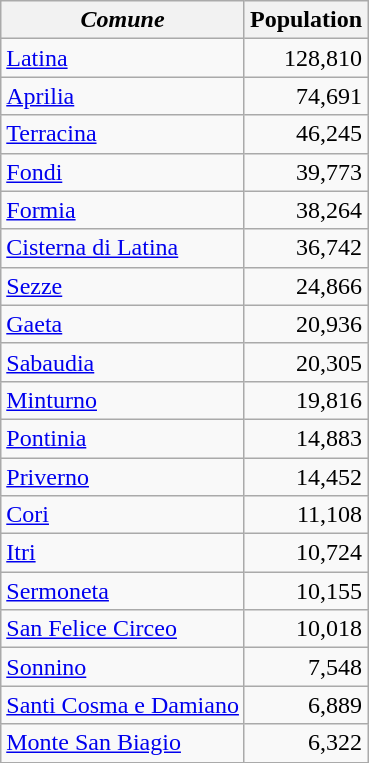<table class="wikitable sortable">
<tr>
<th><em>Comune</em></th>
<th>Population</th>
</tr>
<tr>
<td><a href='#'>Latina</a></td>
<td align="right">128,810</td>
</tr>
<tr>
<td><a href='#'>Aprilia</a></td>
<td align="right">74,691</td>
</tr>
<tr>
<td><a href='#'>Terracina</a></td>
<td align="right">46,245</td>
</tr>
<tr>
<td><a href='#'>Fondi</a></td>
<td align="right">39,773</td>
</tr>
<tr>
<td><a href='#'>Formia</a></td>
<td align="right">38,264</td>
</tr>
<tr>
<td><a href='#'>Cisterna di Latina</a></td>
<td align="right">36,742</td>
</tr>
<tr>
<td><a href='#'>Sezze</a></td>
<td align="right">24,866</td>
</tr>
<tr>
<td><a href='#'>Gaeta</a></td>
<td align="right">20,936</td>
</tr>
<tr>
<td><a href='#'>Sabaudia</a></td>
<td align="right">20,305</td>
</tr>
<tr>
<td><a href='#'>Minturno</a></td>
<td align="right">19,816</td>
</tr>
<tr>
<td><a href='#'>Pontinia</a></td>
<td align="right">14,883</td>
</tr>
<tr>
<td><a href='#'>Priverno</a></td>
<td align="right">14,452</td>
</tr>
<tr>
<td><a href='#'>Cori</a></td>
<td align="right">11,108</td>
</tr>
<tr>
<td><a href='#'>Itri</a></td>
<td align="right">10,724</td>
</tr>
<tr>
<td><a href='#'>Sermoneta</a></td>
<td align="right">10,155</td>
</tr>
<tr>
<td><a href='#'>San Felice Circeo</a></td>
<td align="right">10,018</td>
</tr>
<tr>
<td><a href='#'>Sonnino</a></td>
<td align="right">7,548</td>
</tr>
<tr>
<td><a href='#'>Santi Cosma e Damiano</a></td>
<td align="right">6,889</td>
</tr>
<tr>
<td><a href='#'>Monte San Biagio</a></td>
<td align="right">6,322</td>
</tr>
<tr>
</tr>
</table>
